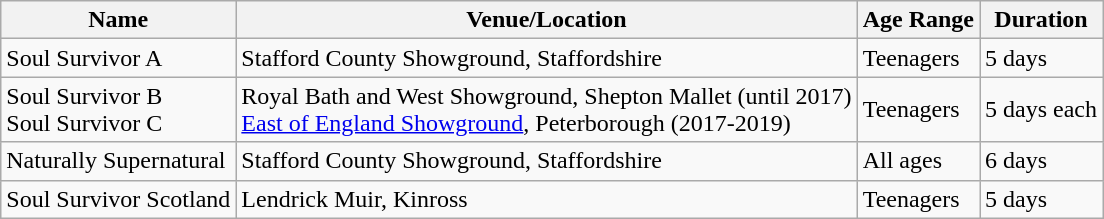<table class="wikitable">
<tr>
<th>Name</th>
<th>Venue/Location</th>
<th>Age Range</th>
<th>Duration</th>
</tr>
<tr>
<td>Soul Survivor A</td>
<td>Stafford County Showground, Staffordshire</td>
<td>Teenagers</td>
<td>5 days</td>
</tr>
<tr>
<td>Soul Survivor B<br>Soul Survivor C</td>
<td>Royal Bath and West Showground, Shepton Mallet (until 2017)<br><a href='#'>East of England Showground</a>, Peterborough (2017-2019)</td>
<td>Teenagers</td>
<td>5 days each</td>
</tr>
<tr>
<td>Naturally Supernatural</td>
<td>Stafford County Showground, Staffordshire</td>
<td>All ages</td>
<td>6 days</td>
</tr>
<tr>
<td>Soul Survivor Scotland</td>
<td>Lendrick Muir, Kinross</td>
<td>Teenagers</td>
<td>5 days</td>
</tr>
</table>
